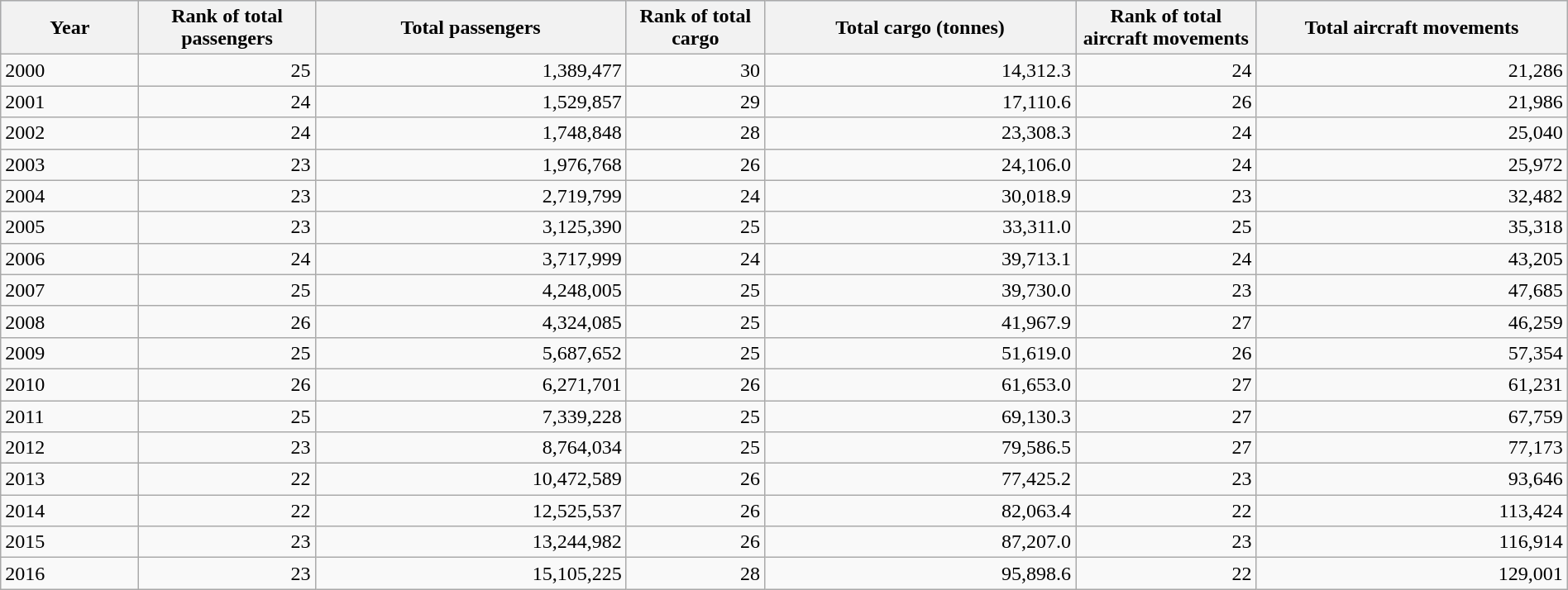<table class="wikitable sortable" style=" width:100%;">
<tr style="background:#CEDAF2">
<th style="width:4%;">Year<br></th>
<th style="width:4%;">Rank of total passengers<br></th>
<th style="width:9%;">Total passengers <br></th>
<th style="width:4%;">Rank of total cargo<br></th>
<th style="width:9%;">Total cargo (tonnes)<br></th>
<th style="width:4%;">Rank of total aircraft movements<br></th>
<th style="width:9%;">Total aircraft movements<br></th>
</tr>
<tr align="right">
<td align="left">2000</td>
<td>25</td>
<td>1,389,477</td>
<td>30</td>
<td>14,312.3</td>
<td>24</td>
<td>21,286</td>
</tr>
<tr align="right">
<td align="left">2001</td>
<td>24</td>
<td>1,529,857</td>
<td>29</td>
<td>17,110.6</td>
<td>26</td>
<td>21,986</td>
</tr>
<tr align="right">
<td align="left">2002</td>
<td>24</td>
<td>1,748,848</td>
<td>28</td>
<td>23,308.3</td>
<td>24</td>
<td>25,040</td>
</tr>
<tr align="right">
<td align="left">2003</td>
<td>23</td>
<td>1,976,768</td>
<td>26</td>
<td>24,106.0</td>
<td>24</td>
<td>25,972</td>
</tr>
<tr align="right">
<td align="left">2004</td>
<td>23</td>
<td>2,719,799</td>
<td>24</td>
<td>30,018.9</td>
<td>23</td>
<td>32,482</td>
</tr>
<tr align="right">
<td align="left">2005</td>
<td>23</td>
<td>3,125,390</td>
<td>25</td>
<td>33,311.0</td>
<td>25</td>
<td>35,318</td>
</tr>
<tr align="right">
<td align="left">2006</td>
<td>24</td>
<td>3,717,999</td>
<td>24</td>
<td>39,713.1</td>
<td>24</td>
<td>43,205</td>
</tr>
<tr align="right">
<td align="left">2007</td>
<td>25</td>
<td>4,248,005</td>
<td>25</td>
<td>39,730.0</td>
<td>23</td>
<td>47,685</td>
</tr>
<tr align="right">
<td align="left">2008</td>
<td>26</td>
<td>4,324,085</td>
<td>25</td>
<td>41,967.9</td>
<td>27</td>
<td>46,259</td>
</tr>
<tr align="right">
<td align="left">2009</td>
<td>25</td>
<td>5,687,652</td>
<td>25</td>
<td>51,619.0</td>
<td>26</td>
<td>57,354</td>
</tr>
<tr align="right">
<td align="left">2010</td>
<td>26</td>
<td>6,271,701</td>
<td>26</td>
<td>61,653.0</td>
<td>27</td>
<td>61,231</td>
</tr>
<tr align="right">
<td align="left">2011</td>
<td>25</td>
<td>7,339,228</td>
<td>25</td>
<td>69,130.3</td>
<td>27</td>
<td>67,759</td>
</tr>
<tr align="right">
<td align="left">2012</td>
<td>23</td>
<td>8,764,034</td>
<td>25</td>
<td>79,586.5</td>
<td>27</td>
<td>77,173</td>
</tr>
<tr align="right">
<td align="left">2013</td>
<td>22</td>
<td>10,472,589</td>
<td>26</td>
<td>77,425.2</td>
<td>23</td>
<td>93,646</td>
</tr>
<tr align="right">
<td align="left">2014</td>
<td>22</td>
<td>12,525,537</td>
<td>26</td>
<td>82,063.4</td>
<td>22</td>
<td>113,424</td>
</tr>
<tr align="right">
<td align="left">2015</td>
<td>23</td>
<td>13,244,982</td>
<td>26</td>
<td>87,207.0</td>
<td>23</td>
<td>116,914</td>
</tr>
<tr align="right">
<td align="left">2016</td>
<td>23</td>
<td>15,105,225</td>
<td>28</td>
<td>95,898.6</td>
<td>22</td>
<td>129,001</td>
</tr>
</table>
